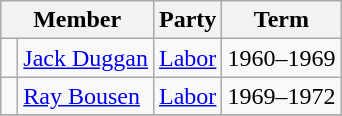<table class="wikitable">
<tr>
<th colspan="2">Member</th>
<th>Party</th>
<th>Term</th>
</tr>
<tr>
<td> </td>
<td><a href='#'>Jack Duggan</a></td>
<td><a href='#'>Labor</a></td>
<td>1960–1969</td>
</tr>
<tr>
<td> </td>
<td><a href='#'>Ray Bousen</a></td>
<td><a href='#'>Labor</a></td>
<td>1969–1972</td>
</tr>
<tr>
</tr>
</table>
